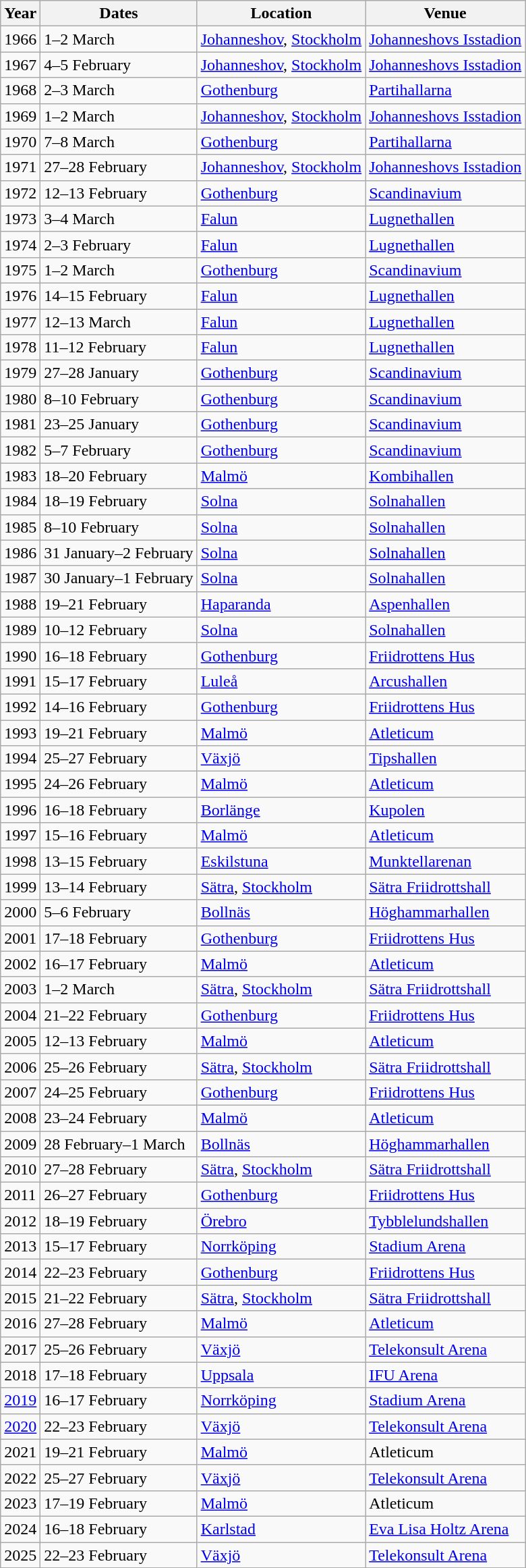<table class = "wikitable sortable">
<tr>
<th>Year</th>
<th>Dates</th>
<th>Location</th>
<th>Venue</th>
</tr>
<tr>
<td>1966</td>
<td>1–2 March</td>
<td><a href='#'>Johanneshov</a>, <a href='#'>Stockholm</a></td>
<td><a href='#'>Johanneshovs Isstadion</a></td>
</tr>
<tr>
<td>1967</td>
<td>4–5 February</td>
<td><a href='#'>Johanneshov</a>, <a href='#'>Stockholm</a></td>
<td><a href='#'>Johanneshovs Isstadion</a></td>
</tr>
<tr>
<td>1968</td>
<td>2–3 March</td>
<td><a href='#'>Gothenburg</a></td>
<td><a href='#'>Partihallarna</a></td>
</tr>
<tr>
<td>1969</td>
<td>1–2 March</td>
<td><a href='#'>Johanneshov</a>, <a href='#'>Stockholm</a></td>
<td><a href='#'>Johanneshovs Isstadion</a></td>
</tr>
<tr>
<td>1970</td>
<td>7–8 March</td>
<td><a href='#'>Gothenburg</a></td>
<td><a href='#'>Partihallarna</a></td>
</tr>
<tr>
<td>1971</td>
<td>27–28 February</td>
<td><a href='#'>Johanneshov</a>, <a href='#'>Stockholm</a></td>
<td><a href='#'>Johanneshovs Isstadion</a></td>
</tr>
<tr>
<td>1972</td>
<td>12–13 February</td>
<td><a href='#'>Gothenburg</a></td>
<td><a href='#'>Scandinavium</a></td>
</tr>
<tr>
<td>1973</td>
<td>3–4 March</td>
<td><a href='#'>Falun</a></td>
<td><a href='#'>Lugnethallen</a></td>
</tr>
<tr>
<td>1974</td>
<td>2–3 February</td>
<td><a href='#'>Falun</a></td>
<td><a href='#'>Lugnethallen</a></td>
</tr>
<tr>
<td>1975</td>
<td>1–2 March</td>
<td><a href='#'>Gothenburg</a></td>
<td><a href='#'>Scandinavium</a></td>
</tr>
<tr>
<td>1976</td>
<td>14–15 February</td>
<td><a href='#'>Falun</a></td>
<td><a href='#'>Lugnethallen</a></td>
</tr>
<tr>
<td>1977</td>
<td>12–13 March</td>
<td><a href='#'>Falun</a></td>
<td><a href='#'>Lugnethallen</a></td>
</tr>
<tr>
<td>1978</td>
<td>11–12 February</td>
<td><a href='#'>Falun</a></td>
<td><a href='#'>Lugnethallen</a></td>
</tr>
<tr>
<td>1979</td>
<td>27–28 January</td>
<td><a href='#'>Gothenburg</a></td>
<td><a href='#'>Scandinavium</a></td>
</tr>
<tr>
<td>1980</td>
<td>8–10 February</td>
<td><a href='#'>Gothenburg</a></td>
<td><a href='#'>Scandinavium</a></td>
</tr>
<tr>
<td>1981</td>
<td>23–25 January</td>
<td><a href='#'>Gothenburg</a></td>
<td><a href='#'>Scandinavium</a></td>
</tr>
<tr>
<td>1982</td>
<td>5–7 February</td>
<td><a href='#'>Gothenburg</a></td>
<td><a href='#'>Scandinavium</a></td>
</tr>
<tr>
<td>1983</td>
<td>18–20 February</td>
<td><a href='#'>Malmö</a></td>
<td><a href='#'>Kombihallen</a></td>
</tr>
<tr>
<td>1984</td>
<td>18–19 February</td>
<td><a href='#'>Solna</a></td>
<td><a href='#'>Solnahallen</a></td>
</tr>
<tr>
<td>1985</td>
<td>8–10 February</td>
<td><a href='#'>Solna</a></td>
<td><a href='#'>Solnahallen</a></td>
</tr>
<tr>
<td>1986</td>
<td>31 January–2 February</td>
<td><a href='#'>Solna</a></td>
<td><a href='#'>Solnahallen</a></td>
</tr>
<tr>
<td>1987</td>
<td>30 January–1 February</td>
<td><a href='#'>Solna</a></td>
<td><a href='#'>Solnahallen</a></td>
</tr>
<tr>
<td>1988</td>
<td>19–21 February</td>
<td><a href='#'>Haparanda</a></td>
<td><a href='#'>Aspenhallen</a></td>
</tr>
<tr>
<td>1989</td>
<td>10–12 February</td>
<td><a href='#'>Solna</a></td>
<td><a href='#'>Solnahallen</a></td>
</tr>
<tr>
<td>1990</td>
<td>16–18 February</td>
<td><a href='#'>Gothenburg</a></td>
<td><a href='#'>Friidrottens Hus</a></td>
</tr>
<tr>
<td>1991</td>
<td>15–17 February</td>
<td><a href='#'>Luleå</a></td>
<td><a href='#'>Arcushallen</a></td>
</tr>
<tr>
<td>1992</td>
<td>14–16 February</td>
<td><a href='#'>Gothenburg</a></td>
<td><a href='#'>Friidrottens Hus</a></td>
</tr>
<tr>
<td>1993</td>
<td>19–21 February</td>
<td><a href='#'>Malmö</a></td>
<td><a href='#'>Atleticum</a></td>
</tr>
<tr>
<td>1994</td>
<td>25–27 February</td>
<td><a href='#'>Växjö</a></td>
<td><a href='#'>Tipshallen</a></td>
</tr>
<tr>
<td>1995</td>
<td>24–26 February</td>
<td><a href='#'>Malmö</a></td>
<td><a href='#'>Atleticum</a></td>
</tr>
<tr>
<td>1996</td>
<td>16–18 February</td>
<td><a href='#'>Borlänge</a></td>
<td><a href='#'>Kupolen</a></td>
</tr>
<tr>
<td>1997</td>
<td>15–16 February</td>
<td><a href='#'>Malmö</a></td>
<td><a href='#'>Atleticum</a></td>
</tr>
<tr>
<td>1998</td>
<td>13–15 February</td>
<td><a href='#'>Eskilstuna</a></td>
<td><a href='#'>Munktellarenan</a></td>
</tr>
<tr>
<td>1999</td>
<td>13–14 February</td>
<td><a href='#'>Sätra</a>, <a href='#'>Stockholm</a></td>
<td><a href='#'>Sätra Friidrottshall</a></td>
</tr>
<tr>
<td>2000</td>
<td>5–6 February</td>
<td><a href='#'>Bollnäs</a></td>
<td><a href='#'>Höghammarhallen</a></td>
</tr>
<tr>
<td>2001</td>
<td>17–18 February</td>
<td><a href='#'>Gothenburg</a></td>
<td><a href='#'>Friidrottens Hus</a></td>
</tr>
<tr>
<td>2002</td>
<td>16–17 February</td>
<td><a href='#'>Malmö</a></td>
<td><a href='#'>Atleticum</a></td>
</tr>
<tr>
<td>2003</td>
<td>1–2 March</td>
<td><a href='#'>Sätra</a>, <a href='#'>Stockholm</a></td>
<td><a href='#'>Sätra Friidrottshall</a></td>
</tr>
<tr>
<td>2004</td>
<td>21–22 February</td>
<td><a href='#'>Gothenburg</a></td>
<td><a href='#'>Friidrottens Hus</a></td>
</tr>
<tr>
<td>2005</td>
<td>12–13 February</td>
<td><a href='#'>Malmö</a></td>
<td><a href='#'>Atleticum</a></td>
</tr>
<tr>
<td>2006</td>
<td>25–26 February</td>
<td><a href='#'>Sätra</a>, <a href='#'>Stockholm</a></td>
<td><a href='#'>Sätra Friidrottshall</a></td>
</tr>
<tr>
<td>2007</td>
<td>24–25 February</td>
<td><a href='#'>Gothenburg</a></td>
<td><a href='#'>Friidrottens Hus</a></td>
</tr>
<tr>
<td>2008</td>
<td>23–24 February</td>
<td><a href='#'>Malmö</a></td>
<td><a href='#'>Atleticum</a></td>
</tr>
<tr>
<td>2009</td>
<td>28 February–1 March</td>
<td><a href='#'>Bollnäs</a></td>
<td><a href='#'>Höghammarhallen</a></td>
</tr>
<tr>
<td>2010</td>
<td>27–28 February</td>
<td><a href='#'>Sätra</a>, <a href='#'>Stockholm</a></td>
<td><a href='#'>Sätra Friidrottshall</a></td>
</tr>
<tr>
<td>2011</td>
<td>26–27 February</td>
<td><a href='#'>Gothenburg</a></td>
<td><a href='#'>Friidrottens Hus</a></td>
</tr>
<tr>
<td>2012</td>
<td>18–19 February</td>
<td><a href='#'>Örebro</a></td>
<td><a href='#'>Tybblelundshallen</a></td>
</tr>
<tr>
<td>2013</td>
<td>15–17 February</td>
<td><a href='#'>Norrköping</a></td>
<td><a href='#'>Stadium Arena</a></td>
</tr>
<tr>
<td>2014</td>
<td>22–23 February</td>
<td><a href='#'>Gothenburg</a></td>
<td><a href='#'>Friidrottens Hus</a></td>
</tr>
<tr>
<td>2015</td>
<td>21–22 February</td>
<td><a href='#'>Sätra</a>, <a href='#'>Stockholm</a></td>
<td><a href='#'>Sätra Friidrottshall</a></td>
</tr>
<tr>
<td>2016</td>
<td>27–28 February</td>
<td><a href='#'>Malmö</a></td>
<td><a href='#'>Atleticum</a></td>
</tr>
<tr>
<td>2017</td>
<td>25–26 February</td>
<td><a href='#'>Växjö</a></td>
<td><a href='#'>Telekonsult Arena</a></td>
</tr>
<tr>
<td>2018</td>
<td>17–18 February</td>
<td><a href='#'>Uppsala</a></td>
<td><a href='#'>IFU Arena</a></td>
</tr>
<tr>
<td><a href='#'>2019</a></td>
<td>16–17 February</td>
<td><a href='#'>Norrköping</a></td>
<td><a href='#'>Stadium Arena</a></td>
</tr>
<tr>
<td><a href='#'>2020</a></td>
<td>22–23 February</td>
<td><a href='#'>Växjö</a></td>
<td><a href='#'>Telekonsult Arena</a></td>
</tr>
<tr>
<td>2021</td>
<td>19–21 February</td>
<td><a href='#'>Malmö</a></td>
<td>Atleticum</td>
</tr>
<tr>
<td>2022</td>
<td>25–27 February</td>
<td><a href='#'>Växjö</a></td>
<td><a href='#'>Telekonsult Arena</a></td>
</tr>
<tr>
<td>2023</td>
<td>17–19 February</td>
<td><a href='#'>Malmö</a></td>
<td>Atleticum</td>
</tr>
<tr>
<td>2024</td>
<td>16–18 February</td>
<td><a href='#'>Karlstad</a></td>
<td><a href='#'>Eva Lisa Holtz Arena</a></td>
</tr>
<tr>
<td>2025</td>
<td>22–23 February</td>
<td><a href='#'>Växjö</a></td>
<td><a href='#'>Telekonsult Arena</a></td>
</tr>
</table>
